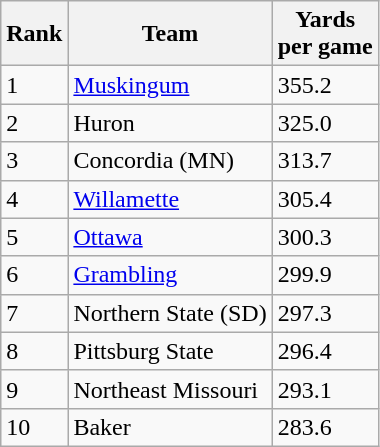<table class="wikitable sortable">
<tr>
<th>Rank</th>
<th>Team</th>
<th>Yards<br>per game</th>
</tr>
<tr>
<td>1</td>
<td><a href='#'>Muskingum</a></td>
<td>355.2</td>
</tr>
<tr>
<td>2</td>
<td>Huron</td>
<td>325.0</td>
</tr>
<tr>
<td>3</td>
<td>Concordia (MN)</td>
<td>313.7</td>
</tr>
<tr>
<td>4</td>
<td><a href='#'>Willamette</a></td>
<td>305.4</td>
</tr>
<tr>
<td>5</td>
<td><a href='#'>Ottawa</a></td>
<td>300.3</td>
</tr>
<tr>
<td>6</td>
<td><a href='#'>Grambling</a></td>
<td>299.9</td>
</tr>
<tr>
<td>7</td>
<td>Northern State (SD)</td>
<td>297.3</td>
</tr>
<tr>
<td>8</td>
<td>Pittsburg State</td>
<td>296.4</td>
</tr>
<tr>
<td>9</td>
<td>Northeast Missouri</td>
<td>293.1</td>
</tr>
<tr>
<td>10</td>
<td>Baker</td>
<td>283.6</td>
</tr>
</table>
